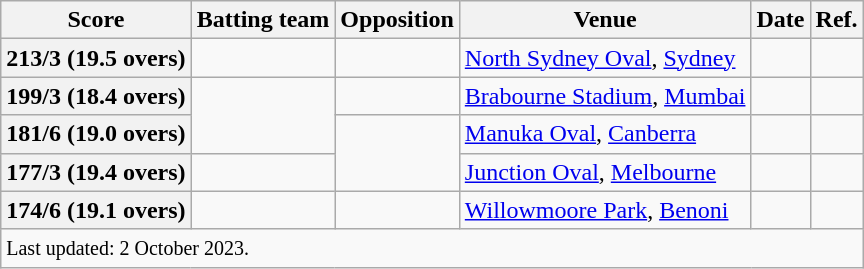<table class="wikitable">
<tr>
<th scope="col">Score</th>
<th scope="col">Batting team</th>
<th scope="col">Opposition</th>
<th scope="col">Venue</th>
<th scope="col">Date</th>
<th scope="col">Ref.</th>
</tr>
<tr>
<th scope="row">213/3 (19.5 overs)</th>
<td></td>
<td></td>
<td><a href='#'>North Sydney Oval</a>, <a href='#'>Sydney</a></td>
<td></td>
<td></td>
</tr>
<tr>
<th scope="row">199/3 (18.4 overs)</th>
<td rowspan=2></td>
<td></td>
<td><a href='#'>Brabourne Stadium</a>, <a href='#'>Mumbai</a></td>
<td></td>
<td></td>
</tr>
<tr>
<th scope="row">181/6 (19.0 overs)</th>
<td rowspan=2></td>
<td><a href='#'>Manuka Oval</a>, <a href='#'>Canberra</a></td>
<td></td>
<td></td>
</tr>
<tr>
<th scope="row">177/3 (19.4 overs)</th>
<td></td>
<td><a href='#'>Junction Oval</a>, <a href='#'>Melbourne</a></td>
<td></td>
<td></td>
</tr>
<tr>
<th scope="row">174/6 (19.1 overs)</th>
<td></td>
<td></td>
<td><a href='#'>Willowmoore Park</a>, <a href='#'>Benoni</a></td>
<td></td>
<td></td>
</tr>
<tr>
<td scope="row" colspan=6><small>Last updated: 2 October 2023.</small></td>
</tr>
</table>
